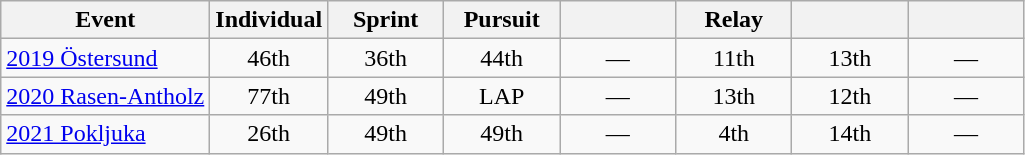<table class="wikitable" style="text-align: center;">
<tr ">
<th>Event</th>
<th style="width:70px;">Individual</th>
<th style="width:70px;">Sprint</th>
<th style="width:70px;">Pursuit</th>
<th style="width:70px;"></th>
<th style="width:70px;">Relay</th>
<th style="width:70px;"></th>
<th style="width:70px;"></th>
</tr>
<tr>
<td align="left"> <a href='#'>2019 Östersund</a></td>
<td>46th</td>
<td>36th</td>
<td>44th</td>
<td>—</td>
<td>11th</td>
<td>13th</td>
<td>—</td>
</tr>
<tr>
<td align="left"> <a href='#'>2020 Rasen-Antholz</a></td>
<td>77th</td>
<td>49th</td>
<td>LAP</td>
<td>—</td>
<td>13th</td>
<td>12th</td>
<td>—</td>
</tr>
<tr>
<td align="left"> <a href='#'>2021 Pokljuka</a></td>
<td>26th</td>
<td>49th</td>
<td>49th</td>
<td>—</td>
<td>4th</td>
<td>14th</td>
<td>—</td>
</tr>
</table>
